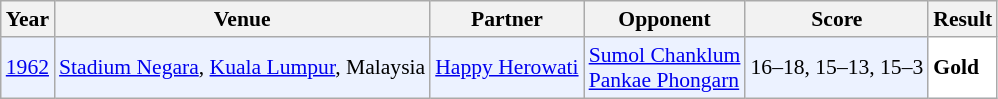<table class="sortable wikitable" style="font-size: 90%;">
<tr>
<th>Year</th>
<th>Venue</th>
<th>Partner</th>
<th>Opponent</th>
<th>Score</th>
<th>Result</th>
</tr>
<tr style="background:#ECF2FF">
<td align="center"><a href='#'>1962</a></td>
<td align="left"><a href='#'>Stadium Negara</a>, <a href='#'>Kuala Lumpur</a>, Malaysia</td>
<td align="left"> <a href='#'>Happy Herowati</a></td>
<td align="left"> <a href='#'>Sumol Chanklum</a><br> <a href='#'>Pankae Phongarn</a></td>
<td align="left">16–18, 15–13, 15–3</td>
<td style="text-align:left; background:white"> <strong>Gold</strong></td>
</tr>
</table>
